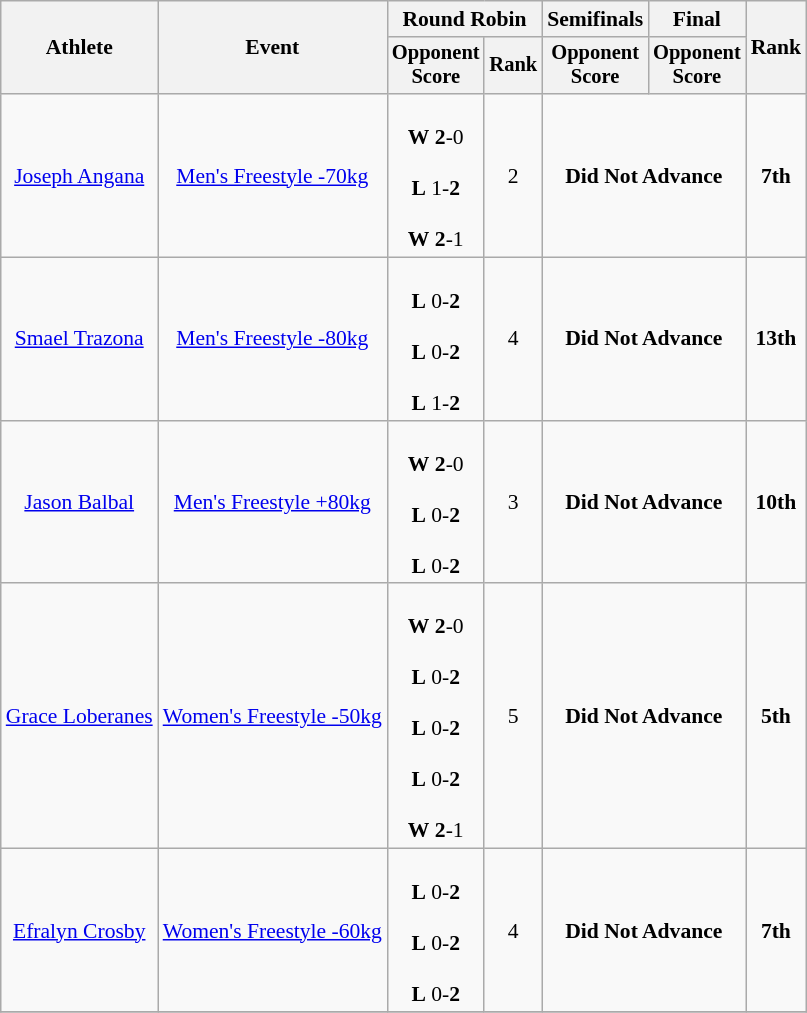<table class=wikitable style="font-size:90%; text-align:center">
<tr>
<th rowspan=2>Athlete</th>
<th rowspan=2>Event</th>
<th colspan=2>Round Robin</th>
<th>Semifinals</th>
<th>Final</th>
<th rowspan=2>Rank</th>
</tr>
<tr style="font-size:95%">
<th>Opponent<br>Score</th>
<th>Rank</th>
<th>Opponent<br>Score</th>
<th>Opponent<br>Score</th>
</tr>
<tr>
<td><a href='#'>Joseph Angana</a></td>
<td><a href='#'>Men's Freestyle -70kg</a></td>
<td> <br> <strong>W</strong> <strong>2</strong>-0 <br>  <br> <strong>L</strong> 1-<strong>2</strong> <br>  <br> <strong>W</strong> <strong>2</strong>-1</td>
<td>2</td>
<td colspan=2><strong>Did Not Advance</strong></td>
<td><strong>7th</strong></td>
</tr>
<tr>
<td><a href='#'>Smael Trazona</a></td>
<td><a href='#'>Men's Freestyle -80kg</a></td>
<td> <br> <strong>L</strong> 0-<strong>2</strong> <br>  <br> <strong>L</strong> 0-<strong>2</strong> <br>  <br> <strong>L</strong> 1-<strong>2</strong></td>
<td>4</td>
<td colspan=2><strong>Did Not Advance</strong></td>
<td><strong>13th</strong></td>
</tr>
<tr>
<td><a href='#'>Jason Balbal</a></td>
<td><a href='#'>Men's Freestyle +80kg</a></td>
<td> <br> <strong>W</strong> <strong>2</strong>-0 <br>  <br> <strong>L</strong> 0-<strong>2</strong> <br>  <br> <strong>L</strong> 0-<strong>2</strong></td>
<td>3</td>
<td colspan=2><strong>Did Not Advance</strong></td>
<td><strong>10th</strong></td>
</tr>
<tr>
<td><a href='#'>Grace Loberanes</a></td>
<td><a href='#'>Women's Freestyle -50kg</a></td>
<td> <br> <strong>W</strong> <strong>2</strong>-0 <br>  <br> <strong>L</strong> 0-<strong>2</strong> <br>  <br> <strong>L</strong> 0-<strong>2</strong> <br>  <br> <strong>L</strong> 0-<strong>2</strong> <br>  <br> <strong>W</strong> <strong>2</strong>-1</td>
<td>5</td>
<td colspan=2><strong>Did Not Advance</strong></td>
<td><strong>5th</strong></td>
</tr>
<tr>
<td><a href='#'>Efralyn Crosby</a></td>
<td><a href='#'>Women's Freestyle -60kg</a></td>
<td> <br> <strong>L</strong> 0-<strong>2</strong> <br>  <br> <strong>L</strong> 0-<strong>2</strong> <br>  <br> <strong>L</strong> 0-<strong>2</strong></td>
<td>4</td>
<td colspan=2><strong>Did Not Advance</strong></td>
<td><strong>7th</strong></td>
</tr>
<tr>
</tr>
</table>
